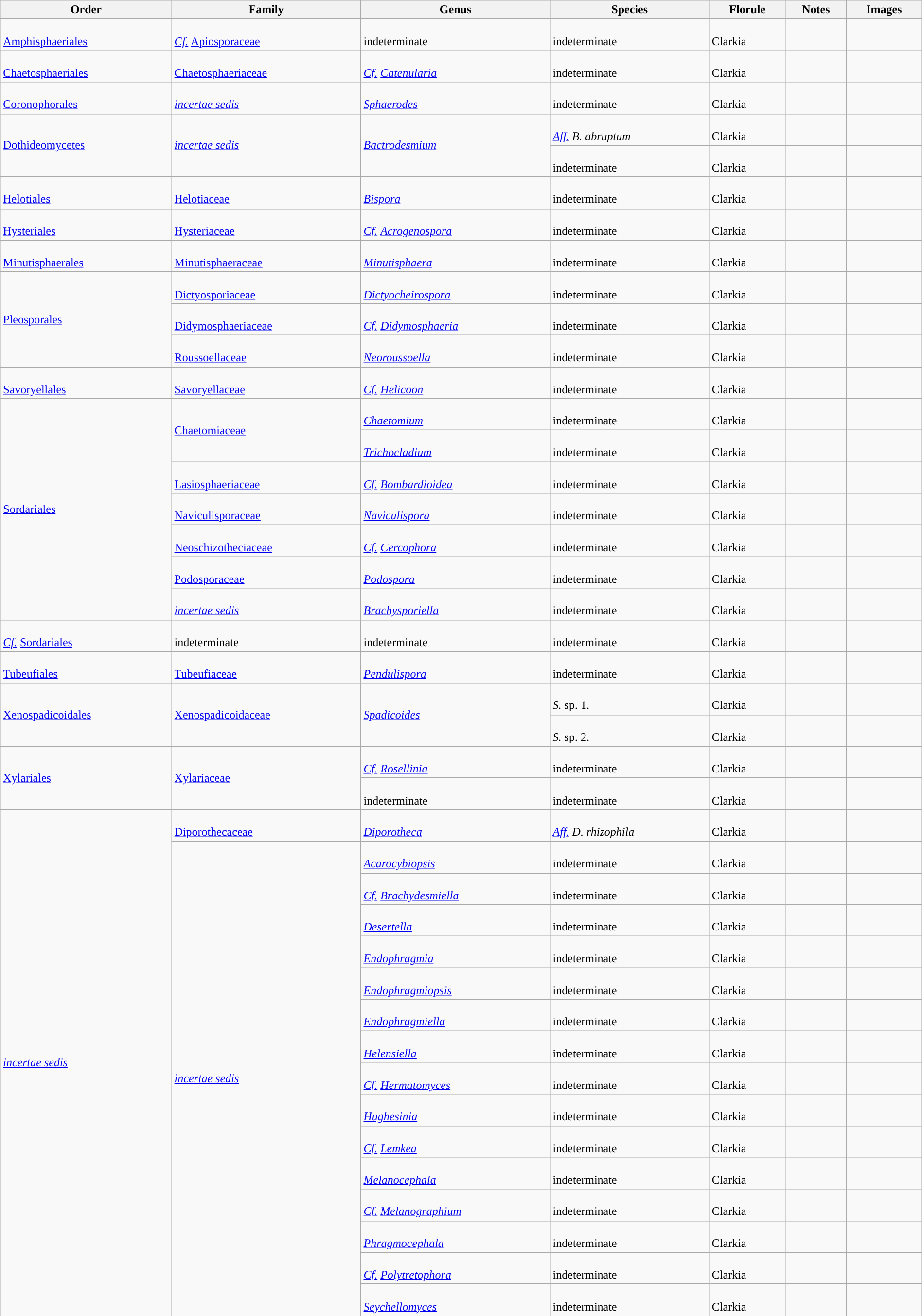<table class="wikitable sortable mw-collapsible" style="margin:auto; width:100%">
<tr>
<th>Order</th>
<th>Family</th>
<th>Genus</th>
<th>Species</th>
<th>Florule</th>
<th>Notes</th>
<th>Images</th>
</tr>
<tr>
<td><br><a href='#'>Amphisphaeriales</a></td>
<td><br><em><a href='#'>Cf.</a></em> <a href='#'>Apiosporaceae</a></td>
<td><br>indeterminate</td>
<td><br>indeterminate</td>
<td><br>Clarkia</td>
<td></td>
<td><br></td>
</tr>
<tr>
<td><br><a href='#'>Chaetosphaeriales</a></td>
<td><br><a href='#'>Chaetosphaeriaceae</a></td>
<td><br><em><a href='#'>Cf.</a></em> <em><a href='#'>Catenularia</a></em></td>
<td><br>indeterminate</td>
<td><br>Clarkia</td>
<td></td>
<td><br></td>
</tr>
<tr>
<td><br><a href='#'>Coronophorales</a></td>
<td><br><em><a href='#'>incertae sedis</a></em></td>
<td><br><em><a href='#'>Sphaerodes</a></em></td>
<td><br>indeterminate</td>
<td><br>Clarkia</td>
<td></td>
<td><br></td>
</tr>
<tr>
<td rowspan=2><a href='#'>Dothideomycetes</a></td>
<td rowspan=2><em><a href='#'>incertae sedis</a></em></td>
<td rowspan=2><em><a href='#'>Bactrodesmium</a></em></td>
<td><br><em><a href='#'>Aff.</a></em> <em>B. abruptum</em></td>
<td><br>Clarkia</td>
<td></td>
<td><br></td>
</tr>
<tr>
<td><br>indeterminate</td>
<td><br>Clarkia</td>
<td></td>
<td><br></td>
</tr>
<tr>
<td><br><a href='#'>Helotiales</a></td>
<td><br><a href='#'>Helotiaceae</a></td>
<td><br><em><a href='#'>Bispora</a></em></td>
<td><br>indeterminate</td>
<td><br>Clarkia</td>
<td></td>
<td><br></td>
</tr>
<tr>
<td><br><a href='#'>Hysteriales</a></td>
<td><br><a href='#'>Hysteriaceae</a></td>
<td><br><em><a href='#'>Cf.</a></em> <em><a href='#'>Acrogenospora</a></em></td>
<td><br>indeterminate</td>
<td><br>Clarkia</td>
<td></td>
<td><br></td>
</tr>
<tr>
<td><br><a href='#'>Minutisphaerales</a></td>
<td><br><a href='#'>Minutisphaeraceae</a></td>
<td><br><em><a href='#'>Minutisphaera</a></em></td>
<td><br>indeterminate</td>
<td><br>Clarkia</td>
<td></td>
<td><br></td>
</tr>
<tr>
<td rowspan=3><a href='#'>Pleosporales</a></td>
<td><br><a href='#'>Dictyosporiaceae</a></td>
<td><br><em><a href='#'>Dictyocheirospora</a></em></td>
<td><br>indeterminate</td>
<td><br>Clarkia</td>
<td></td>
<td><br></td>
</tr>
<tr>
<td><br><a href='#'>Didymosphaeriaceae</a></td>
<td><br><em><a href='#'>Cf.</a></em> <em><a href='#'>Didymosphaeria</a></em></td>
<td><br>indeterminate</td>
<td><br>Clarkia</td>
<td></td>
<td><br></td>
</tr>
<tr>
<td><br><a href='#'>Roussoellaceae</a></td>
<td><br><em><a href='#'>Neoroussoella</a></em></td>
<td><br>indeterminate</td>
<td><br>Clarkia</td>
<td></td>
<td><br></td>
</tr>
<tr>
<td><br><a href='#'>Savoryellales</a></td>
<td><br><a href='#'>Savoryellaceae</a></td>
<td><br><em><a href='#'>Cf.</a></em> <em><a href='#'>Helicoon</a></em></td>
<td><br>indeterminate</td>
<td><br>Clarkia</td>
<td></td>
<td><br></td>
</tr>
<tr>
<td rowspan=7><a href='#'>Sordariales</a></td>
<td rowspan=2><a href='#'>Chaetomiaceae</a></td>
<td><br><em><a href='#'>Chaetomium</a></em></td>
<td><br>indeterminate</td>
<td><br>Clarkia</td>
<td></td>
<td><br></td>
</tr>
<tr>
<td><br><em><a href='#'>Trichocladium</a></em></td>
<td><br>indeterminate</td>
<td><br>Clarkia</td>
<td></td>
<td><br></td>
</tr>
<tr>
<td><br><a href='#'>Lasiosphaeriaceae</a></td>
<td><br><em><a href='#'>Cf.</a></em> <em><a href='#'>Bombardioidea</a></em></td>
<td><br>indeterminate</td>
<td><br>Clarkia</td>
<td></td>
<td><br></td>
</tr>
<tr>
<td><br><a href='#'>Naviculisporaceae</a></td>
<td><br><em><a href='#'>Naviculispora</a></em></td>
<td><br>indeterminate</td>
<td><br>Clarkia</td>
<td></td>
<td><br></td>
</tr>
<tr>
<td><br><a href='#'>Neoschizotheciaceae</a></td>
<td><br><em><a href='#'>Cf.</a></em> <em><a href='#'>Cercophora</a></em></td>
<td><br>indeterminate</td>
<td><br>Clarkia</td>
<td></td>
<td><br></td>
</tr>
<tr>
<td><br><a href='#'>Podosporaceae</a></td>
<td><br><em><a href='#'>Podospora</a></em></td>
<td><br>indeterminate</td>
<td><br>Clarkia</td>
<td></td>
<td><br></td>
</tr>
<tr>
<td><br><em><a href='#'>incertae sedis</a></em></td>
<td><br><em><a href='#'>Brachysporiella</a></em></td>
<td><br>indeterminate</td>
<td><br>Clarkia</td>
<td></td>
<td><br></td>
</tr>
<tr>
<td><br><em><a href='#'>Cf.</a></em> <a href='#'>Sordariales</a></td>
<td><br>indeterminate</td>
<td><br>indeterminate</td>
<td><br>indeterminate</td>
<td><br>Clarkia</td>
<td></td>
<td><br></td>
</tr>
<tr>
<td><br><a href='#'>Tubeufiales</a></td>
<td><br><a href='#'>Tubeufiaceae</a></td>
<td><br><em><a href='#'>Pendulispora</a></em></td>
<td><br>indeterminate</td>
<td><br>Clarkia</td>
<td></td>
<td><br></td>
</tr>
<tr>
<td rowspan=2><a href='#'>Xenospadicoidales</a></td>
<td rowspan=2><a href='#'>Xenospadicoidaceae</a></td>
<td rowspan=2><em><a href='#'>Spadicoides</a></em></td>
<td><br><em>S.</em> sp. 1.</td>
<td><br>Clarkia</td>
<td></td>
<td><br></td>
</tr>
<tr>
<td><br><em>S.</em> sp. 2.</td>
<td><br>Clarkia</td>
<td></td>
<td><br></td>
</tr>
<tr>
<td rowspan=2><a href='#'>Xylariales</a></td>
<td rowspan=2><a href='#'>Xylariaceae</a></td>
<td><br><em><a href='#'>Cf.</a></em> <em><a href='#'>Rosellinia</a></em></td>
<td><br>indeterminate</td>
<td><br>Clarkia</td>
<td></td>
<td><br></td>
</tr>
<tr>
<td><br>indeterminate</td>
<td><br>indeterminate</td>
<td><br>Clarkia</td>
<td></td>
<td><br></td>
</tr>
<tr>
<td rowspan=16><em><a href='#'>incertae sedis</a></em></td>
<td><br><a href='#'>Diporothecaceae</a></td>
<td><br><em><a href='#'>Diporotheca</a></em></td>
<td><br><em><a href='#'>Aff.</a></em> <em>D. rhizophila</em></td>
<td><br>Clarkia</td>
<td></td>
<td><br></td>
</tr>
<tr>
<td rowspan=15><em><a href='#'>incertae sedis</a></em></td>
<td><br><em><a href='#'>Acarocybiopsis</a></em></td>
<td><br>indeterminate</td>
<td><br>Clarkia</td>
<td></td>
<td><br></td>
</tr>
<tr>
<td><br><em><a href='#'>Cf.</a></em> <em><a href='#'>Brachydesmiella</a></em></td>
<td><br>indeterminate</td>
<td><br>Clarkia</td>
<td></td>
<td><br></td>
</tr>
<tr>
<td><br><em><a href='#'>Desertella</a></em></td>
<td><br>indeterminate</td>
<td><br>Clarkia</td>
<td></td>
<td><br></td>
</tr>
<tr>
<td><br><em><a href='#'>Endophragmia</a></em></td>
<td><br>indeterminate</td>
<td><br>Clarkia</td>
<td></td>
<td><br></td>
</tr>
<tr>
<td><br><em><a href='#'>Endophragmiopsis</a></em></td>
<td><br>indeterminate</td>
<td><br>Clarkia</td>
<td></td>
<td><br></td>
</tr>
<tr>
<td><br><em><a href='#'>Endophragmiella</a></em></td>
<td><br>indeterminate</td>
<td><br>Clarkia</td>
<td></td>
<td><br></td>
</tr>
<tr>
<td><br><em><a href='#'>Helensiella</a></em></td>
<td><br>indeterminate</td>
<td><br>Clarkia</td>
<td></td>
<td><br></td>
</tr>
<tr>
<td><br><em><a href='#'>Cf.</a></em> <em><a href='#'>Hermatomyces</a></em></td>
<td><br>indeterminate</td>
<td><br>Clarkia</td>
<td></td>
<td><br></td>
</tr>
<tr>
<td><br><em><a href='#'>Hughesinia</a></em></td>
<td><br>indeterminate</td>
<td><br>Clarkia</td>
<td></td>
<td><br></td>
</tr>
<tr>
<td><br><em><a href='#'>Cf.</a></em> <em><a href='#'>Lemkea</a></em></td>
<td><br>indeterminate</td>
<td><br>Clarkia</td>
<td></td>
<td><br></td>
</tr>
<tr>
<td><br><em><a href='#'>Melanocephala</a></em></td>
<td><br>indeterminate</td>
<td><br>Clarkia</td>
<td></td>
<td><br></td>
</tr>
<tr>
<td><br><em><a href='#'>Cf.</a></em> <em><a href='#'>Melanographium</a></em></td>
<td><br>indeterminate</td>
<td><br>Clarkia</td>
<td></td>
<td><br></td>
</tr>
<tr>
<td><br><em><a href='#'>Phragmocephala</a></em></td>
<td><br>indeterminate</td>
<td><br>Clarkia</td>
<td></td>
<td><br></td>
</tr>
<tr>
<td><br><em><a href='#'>Cf.</a></em> <em><a href='#'>Polytretophora</a></em></td>
<td><br>indeterminate</td>
<td><br>Clarkia</td>
<td></td>
<td><br></td>
</tr>
<tr>
<td><br><em><a href='#'>Seychellomyces</a></em></td>
<td><br>indeterminate</td>
<td><br>Clarkia</td>
<td></td>
<td><br></td>
</tr>
<tr>
</tr>
</table>
